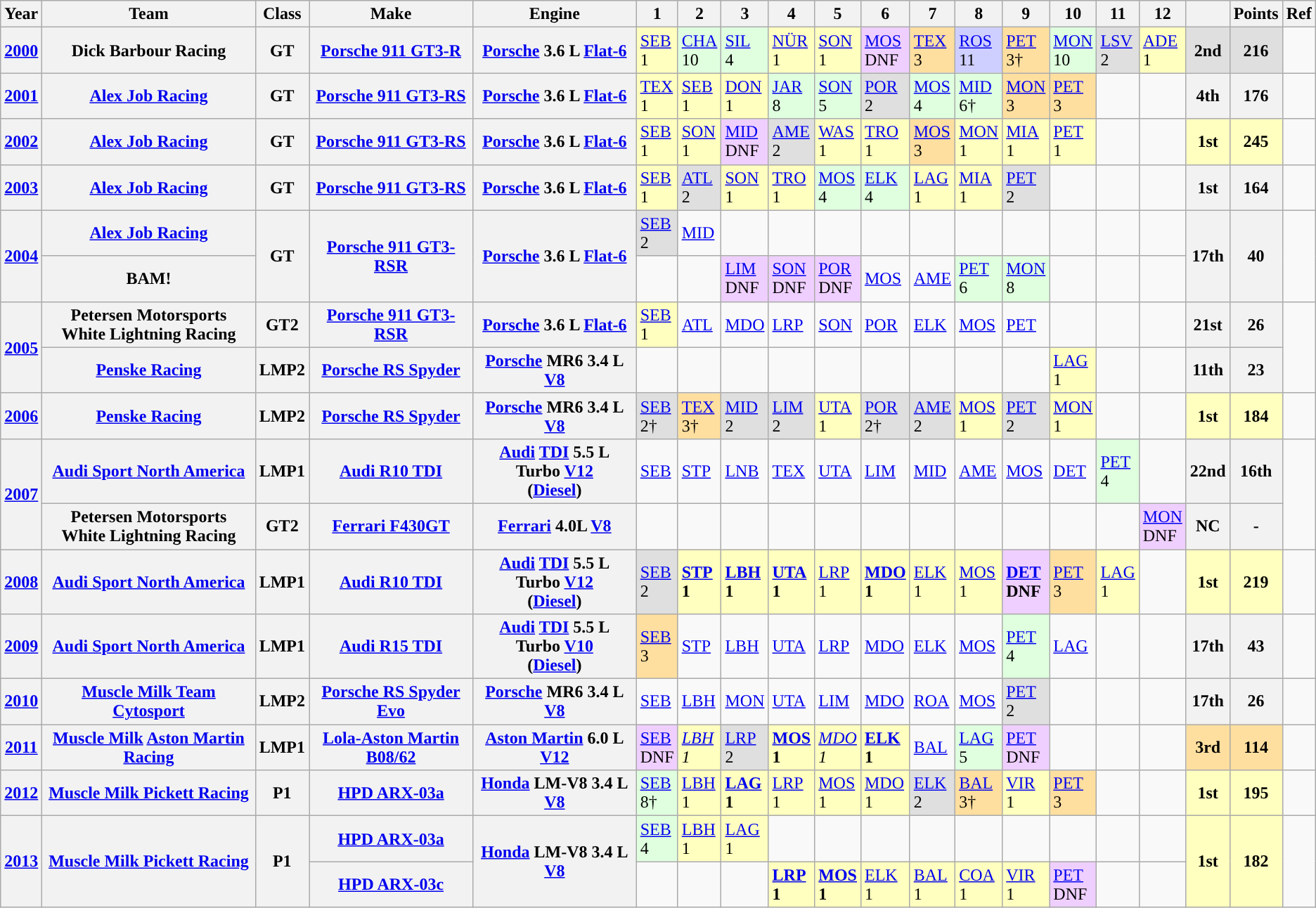<table class="wikitable">
<tr>
<th>Year</th>
<th>Team</th>
<th>Class</th>
<th>Make</th>
<th>Engine</th>
<th>1</th>
<th>2</th>
<th>3</th>
<th>4</th>
<th>5</th>
<th>6</th>
<th>7</th>
<th>8</th>
<th>9</th>
<th>10</th>
<th>11</th>
<th>12</th>
<th></th>
<th>Points</th>
<th>Ref</th>
</tr>
<tr>
<th><a href='#'>2000</a></th>
<th>Dick Barbour Racing</th>
<th>GT</th>
<th><a href='#'>Porsche 911 GT3-R</a></th>
<th><a href='#'>Porsche</a> 3.6 L <a href='#'>Flat-6</a></th>
<td style="background:#FFFFBF;”"><a href='#'>SEB</a><br>1</td>
<td style="background:#DFFFDF;"><a href='#'>CHA</a><br>10</td>
<td style="background:#DFFFDF;"><a href='#'>SIL</a><br>4</td>
<td style="background:#FFFFBF;”"><a href='#'>NÜR</a><br>1</td>
<td style="background:#FFFFBF;”"><a href='#'>SON</a><br>1</td>
<td style="background:#EFCFFF;"><a href='#'>MOS</a><br>DNF</td>
<td style="background:#FFDF9F;”"><a href='#'>TEX</a><br>3</td>
<td style="background:#CFCFFF;”"><a href='#'>ROS</a><br>11</td>
<td style="background:#FFDF9F;”"><a href='#'>PET</a><br>3†</td>
<td style="background:#DFFFDF;"><a href='#'>MON</a><br>10</td>
<td style="background:#DFDFDF;”"><a href='#'>LSV</a><br>2</td>
<td style="background:#FFFFBF;”"><a href='#'>ADE</a><br>1</td>
<th style="background:#DFDFDF;”">2nd</th>
<th style="background:#DFDFDF;”">216</th>
<td></td>
</tr>
<tr>
<th><a href='#'>2001</a></th>
<th><a href='#'>Alex Job Racing</a></th>
<th>GT</th>
<th><a href='#'>Porsche 911 GT3-RS</a></th>
<th><a href='#'>Porsche</a> 3.6 L <a href='#'>Flat-6</a></th>
<td style="background:#FFFFBF;”"><a href='#'>TEX</a><br>1</td>
<td style="background:#FFFFBF;”"><a href='#'>SEB</a><br>1</td>
<td style="background:#FFFFBF;”"><a href='#'>DON</a><br>1</td>
<td style="background:#DFFFDF;"><a href='#'>JAR</a><br>8</td>
<td style="background:#DFFFDF;"><a href='#'>SON</a><br>5</td>
<td style="background:#DFDFDF;”"><a href='#'>POR</a><br>2</td>
<td style="background:#DFFFDF;"><a href='#'>MOS</a><br>4</td>
<td style="background:#DFFFDF;"><a href='#'>MID</a><br>6†</td>
<td style="background:#FFDF9F;”"><a href='#'>MON</a><br>3</td>
<td style="background:#FFDF9F;”"><a href='#'>PET</a><br>3</td>
<td></td>
<td></td>
<th>4th</th>
<th>176</th>
<td></td>
</tr>
<tr>
<th><a href='#'>2002</a></th>
<th><a href='#'>Alex Job Racing</a></th>
<th>GT</th>
<th><a href='#'>Porsche 911 GT3-RS</a></th>
<th><a href='#'>Porsche</a> 3.6 L <a href='#'>Flat-6</a></th>
<td style="background:#FFFFBF;”"><a href='#'>SEB</a><br>1</td>
<td style="background:#FFFFBF;”"><a href='#'>SON</a><br>1</td>
<td style="background:#EFCFFF;"><a href='#'>MID</a><br>DNF</td>
<td style="background:#DFDFDF;”"><a href='#'>AME</a><br>2</td>
<td style="background:#FFFFBF;”"><a href='#'>WAS</a><br>1</td>
<td style="background:#FFFFBF;”"><a href='#'>TRO</a><br>1</td>
<td style="background:#FFDF9F;”"><a href='#'>MOS</a><br>3</td>
<td style="background:#FFFFBF;”"><a href='#'>MON</a><br>1</td>
<td style="background:#FFFFBF;”"><a href='#'>MIA</a><br>1</td>
<td style="background:#FFFFBF;”"><a href='#'>PET</a><br>1</td>
<td></td>
<td></td>
<th style="background:#FFFFBF;”">1st</th>
<th style="background:#FFFFBF;”">245</th>
<td></td>
</tr>
<tr>
<th><a href='#'>2003</a></th>
<th><a href='#'>Alex Job Racing</a></th>
<th>GT</th>
<th><a href='#'>Porsche 911 GT3-RS</a></th>
<th><a href='#'>Porsche</a> 3.6 L <a href='#'>Flat-6</a></th>
<td style="background:#FFFFBF;”"><a href='#'>SEB</a><br>1</td>
<td style="background:#DFDFDF;”"><a href='#'>ATL</a><br>2</td>
<td style="background:#FFFFBF;”"><a href='#'>SON</a><br>1</td>
<td style="background:#FFFFBF;”"><a href='#'>TRO</a><br>1</td>
<td style="background:#DFFFDF;"><a href='#'>MOS</a><br>4</td>
<td style="background:#DFFFDF;"><a href='#'>ELK</a><br>4</td>
<td style="background:#FFFFBF;”"><a href='#'>LAG</a><br>1</td>
<td style="background:#FFFFBF;”"><a href='#'>MIA</a><br>1</td>
<td style="background:#DFDFDF;”"><a href='#'>PET</a><br>2</td>
<td></td>
<td></td>
<td></td>
<th>1st</th>
<th>164</th>
<td></td>
</tr>
<tr>
<th rowspan="2"><a href='#'>2004</a></th>
<th><a href='#'>Alex Job Racing</a></th>
<th rowspan="2">GT</th>
<th rowspan="2"><a href='#'>Porsche 911 GT3-RSR</a></th>
<th rowspan="2"><a href='#'>Porsche</a> 3.6 L <a href='#'>Flat-6</a></th>
<td style="background:#DFDFDF;”"><a href='#'>SEB</a><br>2</td>
<td><a href='#'>MID</a></td>
<td></td>
<td></td>
<td></td>
<td></td>
<td></td>
<td></td>
<td></td>
<td></td>
<td></td>
<td></td>
<th rowspan="2">17th</th>
<th rowspan="2">40</th>
<td rowspan="2"></td>
</tr>
<tr>
<th>BAM!</th>
<td></td>
<td></td>
<td style="background:#EFCFFF;"><a href='#'>LIM</a><br>DNF</td>
<td style="background:#EFCFFF;"><a href='#'>SON</a><br>DNF</td>
<td style="background:#EFCFFF;"><a href='#'>POR</a><br>DNF</td>
<td><a href='#'>MOS</a></td>
<td><a href='#'>AME</a></td>
<td style="background:#DFFFDF;"><a href='#'>PET</a><br>6</td>
<td style="background:#DFFFDF;"><a href='#'>MON</a><br>8</td>
<td></td>
<td></td>
<td></td>
</tr>
<tr>
<th rowspan="2"><a href='#'>2005</a></th>
<th>Petersen Motorsports<br>White Lightning Racing</th>
<th>GT2</th>
<th><a href='#'>Porsche 911 GT3-RSR</a></th>
<th><a href='#'>Porsche</a> 3.6 L <a href='#'>Flat-6</a></th>
<td style="background:#FFFFBF;"><a href='#'>SEB</a><br>1</td>
<td><a href='#'>ATL</a></td>
<td><a href='#'>MDO</a></td>
<td><a href='#'>LRP</a></td>
<td><a href='#'>SON</a></td>
<td><a href='#'>POR</a></td>
<td><a href='#'>ELK</a></td>
<td><a href='#'>MOS</a></td>
<td><a href='#'>PET</a></td>
<td></td>
<td></td>
<td></td>
<th>21st</th>
<th>26</th>
<td rowspan="2"></td>
</tr>
<tr>
<th><a href='#'>Penske Racing</a></th>
<th>LMP2</th>
<th><a href='#'>Porsche RS Spyder</a></th>
<th><a href='#'>Porsche</a> MR6 3.4 L <a href='#'>V8</a></th>
<td></td>
<td></td>
<td></td>
<td></td>
<td></td>
<td></td>
<td></td>
<td></td>
<td></td>
<td style="background:#FFFFBF;"><a href='#'>LAG</a><br>1</td>
<td></td>
<td></td>
<th>11th</th>
<th>23</th>
</tr>
<tr>
<th><a href='#'>2006</a></th>
<th><a href='#'>Penske Racing</a></th>
<th>LMP2</th>
<th><a href='#'>Porsche RS Spyder</a></th>
<th><a href='#'>Porsche</a> MR6 3.4 L <a href='#'>V8</a></th>
<td style="background:#DFDFDF;”"><a href='#'>SEB</a><br>2†</td>
<td style="background:#FFDF9F;”"><a href='#'>TEX</a><br>3†</td>
<td style="background:#DFDFDF;”"><a href='#'>MID</a><br>2</td>
<td style="background:#DFDFDF;”"><a href='#'>LIM</a><br>2</td>
<td style="background:#FFFFBF;”"><a href='#'>UTA</a><br>1</td>
<td style="background:#DFDFDF;”"><a href='#'>POR</a><br>2†</td>
<td style="background:#DFDFDF;”"><a href='#'>AME</a><br>2</td>
<td style="background:#FFFFBF;”"><a href='#'>MOS</a><br>1</td>
<td style="background:#DFDFDF;”"><a href='#'>PET</a><br>2</td>
<td style="background:#FFFFBF;”"><a href='#'>MON</a><br>1</td>
<td></td>
<td></td>
<th style="background:#FFFFBF;”">1st</th>
<th style="background:#FFFFBF;”">184</th>
<td></td>
</tr>
<tr>
<th rowspan="2"><a href='#'>2007</a></th>
<th><a href='#'>Audi Sport North America</a></th>
<th>LMP1</th>
<th><a href='#'>Audi R10 TDI</a></th>
<th><a href='#'>Audi</a> <a href='#'>TDI</a> 5.5 L Turbo <a href='#'>V12</a><br>(<a href='#'>Diesel</a>)</th>
<td><a href='#'>SEB</a></td>
<td><a href='#'>STP</a></td>
<td><a href='#'>LNB</a></td>
<td><a href='#'>TEX</a></td>
<td><a href='#'>UTA</a></td>
<td><a href='#'>LIM</a></td>
<td><a href='#'>MID</a></td>
<td><a href='#'>AME</a></td>
<td><a href='#'>MOS</a></td>
<td><a href='#'>DET</a></td>
<td style="background:#DFFFDF;"><a href='#'>PET</a><br>4</td>
<td></td>
<th>22nd</th>
<th>16th</th>
<td rowspan="2"></td>
</tr>
<tr>
<th>Petersen Motorsports<br>White Lightning Racing</th>
<th>GT2</th>
<th><a href='#'>Ferrari F430GT</a></th>
<th><a href='#'>Ferrari</a> 4.0L <a href='#'>V8</a></th>
<td></td>
<td></td>
<td></td>
<td></td>
<td></td>
<td></td>
<td></td>
<td></td>
<td></td>
<td></td>
<td></td>
<td style="background:#EFCFFF;"><a href='#'>MON</a><br>DNF</td>
<th>NC</th>
<th>-</th>
</tr>
<tr>
<th><a href='#'>2008</a></th>
<th><a href='#'>Audi Sport North America</a></th>
<th>LMP1</th>
<th><a href='#'>Audi R10 TDI</a></th>
<th><a href='#'>Audi</a> <a href='#'>TDI</a> 5.5 L Turbo <a href='#'>V12</a><br>(<a href='#'>Diesel</a>)</th>
<td style="background:#DFDFDF;”"><a href='#'>SEB</a><br>2</td>
<td style="background:#FFFFBF;”"><strong><a href='#'>STP</a><br>1</strong></td>
<td style="background:#FFFFBF;”"><strong><a href='#'>LBH</a><br>1</strong></td>
<td style="background:#FFFFBF;”"><strong><a href='#'>UTA</a><br>1</strong></td>
<td style="background:#FFFFBF;”"><a href='#'>LRP</a><br>1</td>
<td style="background:#FFFFBF;”"><strong><a href='#'>MDO</a><br>1</strong></td>
<td style="background:#FFFFBF;”"><a href='#'>ELK</a><br>1</td>
<td style="background:#FFFFBF;”"><a href='#'>MOS</a><br>1</td>
<td style="background:#EFCFFF;"><strong><a href='#'>DET</a><br>DNF</strong></td>
<td style="background:#FFDF9F;”"><a href='#'>PET</a><br>3</td>
<td style="background:#FFFFBF;”"><a href='#'>LAG</a><br>1</td>
<td></td>
<th style="background:#FFFFBF;”">1st</th>
<th style="background:#FFFFBF;”">219</th>
<td></td>
</tr>
<tr>
<th><a href='#'>2009</a></th>
<th><a href='#'>Audi Sport North America</a></th>
<th>LMP1</th>
<th><a href='#'>Audi R15 TDI</a></th>
<th><a href='#'>Audi</a> <a href='#'>TDI</a> 5.5 L Turbo <a href='#'>V10</a><br>(<a href='#'>Diesel</a>)</th>
<td style="background:#FFDF9F;”"><a href='#'>SEB</a><br>3</td>
<td><a href='#'>STP</a></td>
<td><a href='#'>LBH</a></td>
<td><a href='#'>UTA</a></td>
<td><a href='#'>LRP</a></td>
<td><a href='#'>MDO</a></td>
<td><a href='#'>ELK</a></td>
<td><a href='#'>MOS</a></td>
<td style="background:#DFFFDF;"><a href='#'>PET</a><br>4</td>
<td><a href='#'>LAG</a></td>
<td></td>
<td></td>
<th>17th</th>
<th>43</th>
<td></td>
</tr>
<tr>
<th><a href='#'>2010</a></th>
<th><a href='#'>Muscle Milk Team Cytosport</a></th>
<th>LMP2</th>
<th><a href='#'>Porsche RS Spyder Evo</a></th>
<th><a href='#'>Porsche</a> MR6 3.4 L <a href='#'>V8</a></th>
<td><a href='#'>SEB</a></td>
<td><a href='#'>LBH</a></td>
<td><a href='#'>MON</a></td>
<td><a href='#'>UTA</a></td>
<td><a href='#'>LIM</a></td>
<td><a href='#'>MDO</a></td>
<td><a href='#'>ROA</a></td>
<td><a href='#'>MOS</a><br></td>
<td style="background:#DFDFDF;"><a href='#'>PET</a><br>2</td>
<td></td>
<td></td>
<td></td>
<th>17th</th>
<th>26</th>
<td></td>
</tr>
<tr>
<th><a href='#'>2011</a></th>
<th><a href='#'>Muscle Milk</a> <a href='#'>Aston Martin Racing</a></th>
<th>LMP1</th>
<th><a href='#'>Lola-Aston Martin B08/62</a></th>
<th><a href='#'>Aston Martin</a> 6.0 L <a href='#'>V12</a></th>
<td style="background:#EFCFFF;"><a href='#'>SEB</a><br>DNF</td>
<td style="background:#FFFFBF;"><em><a href='#'>LBH</a><br>1</em></td>
<td style="background:#DFDFDF;"><a href='#'>LRP</a><br>2</td>
<td style="background:#FFFFBF;"><strong><a href='#'>MOS</a><br>1</strong></td>
<td style="background:#FFFFBF;"><em><a href='#'>MDO</a><br>1</em></td>
<td style="background:#FFFFBF;"><strong><a href='#'>ELK</a><br>1</strong></td>
<td><a href='#'>BAL</a></td>
<td style="background:#DFFFDF;"><a href='#'>LAG</a><br>5</td>
<td style="background:#EFCFFF;"><a href='#'>PET</a><br>DNF</td>
<td></td>
<td></td>
<td></td>
<th style="background:#FFDF9F;”">3rd</th>
<th style="background:#FFDF9F;”">114</th>
<td></td>
</tr>
<tr>
<th><a href='#'>2012</a></th>
<th><a href='#'>Muscle Milk Pickett Racing</a></th>
<th>P1</th>
<th><a href='#'>HPD ARX-03a</a></th>
<th><a href='#'>Honda</a> LM-V8 3.4 L <a href='#'>V8</a></th>
<td style="background:#DFFFDF;"><a href='#'>SEB</a><br>8†</td>
<td style="background:#FFFFBF;”"><a href='#'>LBH</a><br>1</td>
<td style="background:#FFFFBF;”"><strong><a href='#'>LAG</a><br>1</strong></td>
<td style="background:#FFFFBF;”"><a href='#'>LRP</a><br>1</td>
<td style="background:#FFFFBF;”"><a href='#'>MOS</a><br>1</td>
<td style="background:#FFFFBF;”"><a href='#'>MDO</a><br>1</td>
<td style="background:#DFDFDF;”"><a href='#'>ELK</a><br>2</td>
<td style="background:#FFDF9F;”"><a href='#'>BAL</a><br>3†</td>
<td style="background:#FFFFBF;”"><a href='#'>VIR</a><br>1</td>
<td style="background:#FFDF9F;”"><a href='#'>PET</a><br>3</td>
<td></td>
<td></td>
<th style="background:#FFFFBF;”">1st</th>
<th style="background:#FFFFBF;”">195</th>
<td></td>
</tr>
<tr>
<th rowspan="2"><a href='#'>2013</a></th>
<th rowspan="2"><a href='#'>Muscle Milk Pickett Racing</a></th>
<th rowspan="2">P1</th>
<th><a href='#'>HPD ARX-03a</a></th>
<th rowspan="2"><a href='#'>Honda</a> LM-V8 3.4 L <a href='#'>V8</a></th>
<td style="background:#DFFFDF;"><a href='#'>SEB</a><br>4</td>
<td style="background:#FFFFBF;”"><a href='#'>LBH</a><br>1</td>
<td style="background:#FFFFBF;”"><a href='#'>LAG</a><br>1</td>
<td></td>
<td></td>
<td></td>
<td></td>
<td></td>
<td></td>
<td></td>
<td></td>
<td></td>
<th rowspan="2" style="background:#FFFFBF;”">1st</th>
<th rowspan="2" style="background:#FFFFBF;”">182</th>
<td rowspan="2"></td>
</tr>
<tr>
<th><a href='#'>HPD ARX-03c</a></th>
<td></td>
<td></td>
<td></td>
<td style="background:#FFFFBF;”"><strong><a href='#'>LRP</a><br>1</strong></td>
<td style="background:#FFFFBF;”"><strong><a href='#'>MOS</a><br>1</strong></td>
<td style="background:#FFFFBF;”"><a href='#'>ELK</a><br>1</td>
<td style="background:#FFFFBF;”"><a href='#'>BAL</a><br>1</td>
<td style="background:#FFFFBF;”"><a href='#'>COA</a><br>1</td>
<td style="background:#FFFFBF;”"><a href='#'>VIR</a><br>1</td>
<td style="background:#EFCFFF;"><a href='#'>PET</a><br>DNF</td>
<td></td>
<td></td>
</tr>
</table>
